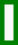<table class="wikitable" style="border: 3px solid green">
<tr>
<td><br></td>
</tr>
</table>
